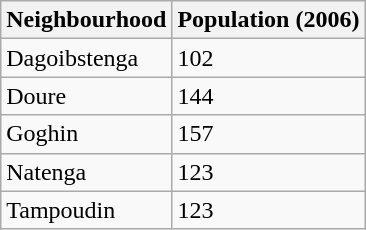<table class="wikitable">
<tr>
<th>Neighbourhood</th>
<th>Population (2006)</th>
</tr>
<tr>
<td>Dagoibstenga</td>
<td>102</td>
</tr>
<tr>
<td>Doure</td>
<td>144</td>
</tr>
<tr>
<td>Goghin</td>
<td>157</td>
</tr>
<tr>
<td>Natenga</td>
<td>123</td>
</tr>
<tr>
<td>Tampoudin</td>
<td>123</td>
</tr>
</table>
